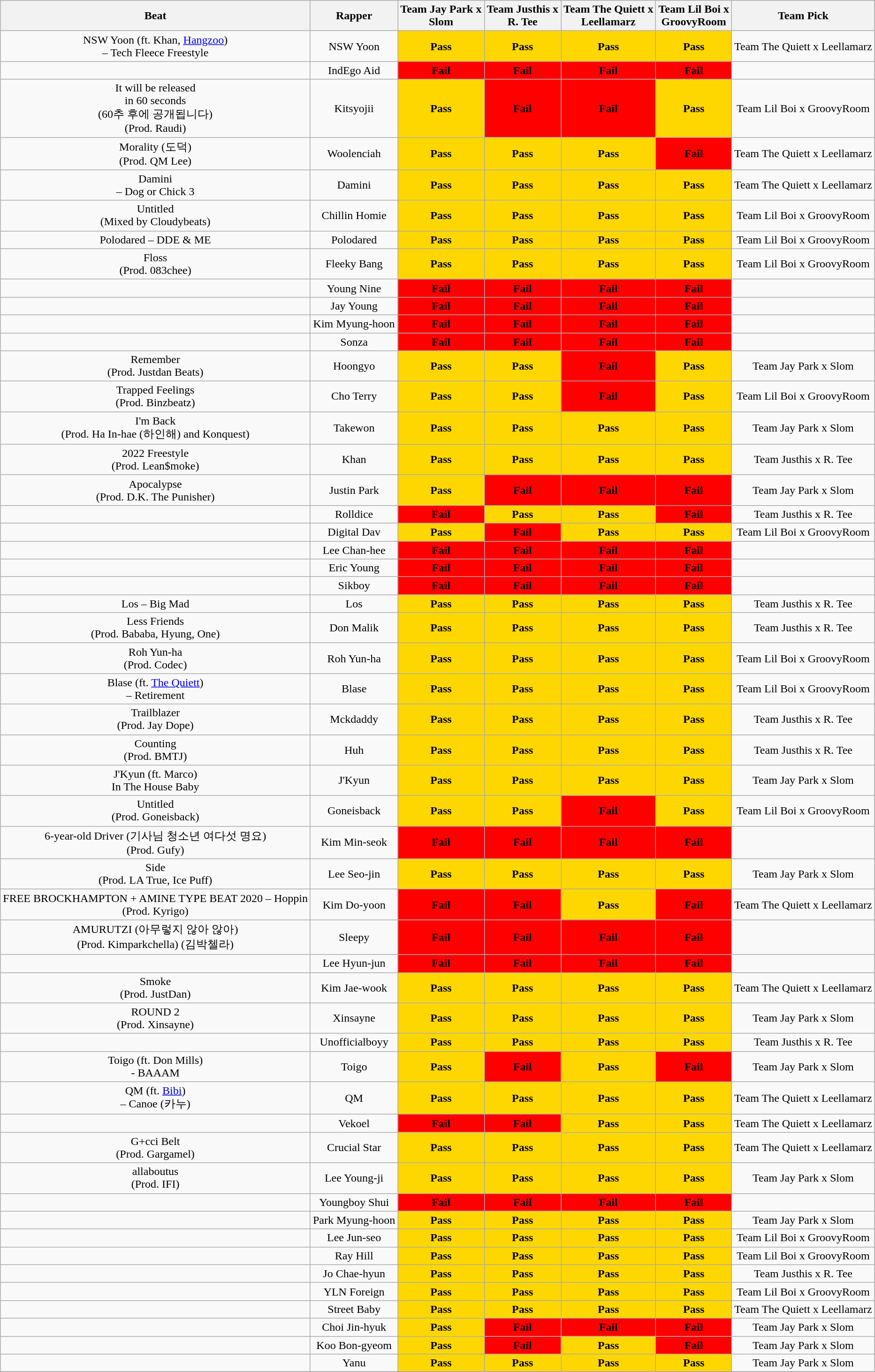<table class="wikitable" style="text-align:center">
<tr>
<th>Beat</th>
<th>Rapper</th>
<th>Team Jay Park x <br> Slom</th>
<th>Team Justhis x <br> R. Tee</th>
<th>Team The Quiett x <br> Leellamarz</th>
<th>Team Lil Boi x <br> GroovyRoom</th>
<th>Team Pick</th>
</tr>
<tr>
<td>NSW Yoon (ft. Khan, <a href='#'>Hangzoo</a>) <br> – Tech Fleece Freestyle</td>
<td>NSW Yoon</td>
<td style="background:gold"><strong>Pass</strong></td>
<td style="background:gold"><strong>Pass</strong></td>
<td style="background:gold"><strong>Pass</strong></td>
<td style="background:gold"><strong>Pass</strong></td>
<td>Team The Quiett x Leellamarz</td>
</tr>
<tr>
<td></td>
<td>IndEgo Aid</td>
<td style="background:red"><strong>Fail</strong></td>
<td style="background:red"><strong>Fail</strong></td>
<td style="background:red"><strong>Fail</strong></td>
<td style="background:red"><strong>Fail</strong></td>
<td></td>
</tr>
<tr>
<td>It will be released <br> in 60 seconds <br> (60추 후에 공개됩니다) <br> (Prod. Raudi)</td>
<td>Kitsyojii</td>
<td style="background:gold"><strong>Pass</strong></td>
<td style="background:red"><strong>Fail</strong></td>
<td style="background:red"><strong>Fail</strong></td>
<td style="background:gold"><strong>Pass</strong></td>
<td>Team Lil Boi x GroovyRoom</td>
</tr>
<tr>
<td>Morality (도덕) <br> (Prod. QM Lee)</td>
<td>Woolenciah</td>
<td style="background:gold"><strong>Pass</strong></td>
<td style="background:gold"><strong>Pass</strong></td>
<td style="background:gold"><strong>Pass</strong></td>
<td style="background:red"><strong>Fail</strong></td>
<td>Team The Quiett x Leellamarz</td>
</tr>
<tr>
<td>Damini <br> – Dog or Chick 3</td>
<td>Damini</td>
<td style="background:gold"><strong>Pass</strong></td>
<td style="background:gold"><strong>Pass</strong></td>
<td style="background:gold"><strong>Pass</strong></td>
<td style="background:gold"><strong>Pass</strong></td>
<td>Team The Quiett x Leellamarz</td>
</tr>
<tr>
<td>Untitled <br> (Mixed by Cloudybeats)</td>
<td>Chillin Homie</td>
<td style="background:gold"><strong>Pass</strong></td>
<td style="background:gold"><strong>Pass</strong></td>
<td style="background:gold"><strong>Pass</strong></td>
<td style="background:gold"><strong>Pass</strong></td>
<td>Team Lil Boi x GroovyRoom</td>
</tr>
<tr>
<td>Polodared – DDE & ME</td>
<td>Polodared</td>
<td style="background:gold"><strong>Pass</strong></td>
<td style="background:gold"><strong>Pass</strong></td>
<td style="background:gold"><strong>Pass</strong></td>
<td style="background:gold"><strong>Pass</strong></td>
<td>Team Lil Boi x GroovyRoom</td>
</tr>
<tr>
<td>Floss <br> (Prod. 083chee)</td>
<td>Fleeky Bang</td>
<td style="background:gold"><strong>Pass</strong></td>
<td style="background:gold"><strong>Pass</strong></td>
<td style="background:gold"><strong>Pass</strong></td>
<td style="background:gold"><strong>Pass</strong></td>
<td>Team Lil Boi x GroovyRoom</td>
</tr>
<tr>
<td></td>
<td>Young Nine</td>
<td style="background:red"><strong>Fail</strong></td>
<td style="background:red"><strong>Fail</strong></td>
<td style="background:red"><strong>Fail</strong></td>
<td style="background:red"><strong>Fail</strong></td>
<td></td>
</tr>
<tr>
<td></td>
<td>Jay Young</td>
<td style="background:red"><strong>Fail</strong></td>
<td style="background:red"><strong>Fail</strong></td>
<td style="background:red"><strong>Fail</strong></td>
<td style="background:red"><strong>Fail</strong></td>
<td></td>
</tr>
<tr>
<td></td>
<td>Kim Myung-hoon</td>
<td style="background:red"><strong>Fail</strong></td>
<td style="background:red"><strong>Fail</strong></td>
<td style="background:red"><strong>Fail</strong></td>
<td style="background:red"><strong>Fail</strong></td>
<td></td>
</tr>
<tr>
<td></td>
<td>Sonza</td>
<td style="background:red"><strong>Fail</strong></td>
<td style="background:red"><strong>Fail</strong></td>
<td style="background:red"><strong>Fail</strong></td>
<td style="background:red"><strong>Fail</strong></td>
<td></td>
</tr>
<tr>
<td>Remember <br> (Prod. Justdan Beats)</td>
<td>Hoongyo</td>
<td style="background:gold"><strong>Pass</strong></td>
<td style="background:gold"><strong>Pass</strong></td>
<td style="background:red"><strong>Fail</strong></td>
<td style="background:gold"><strong>Pass</strong></td>
<td>Team Jay Park x Slom</td>
</tr>
<tr>
<td>Trapped Feelings <br> (Prod. Binzbeatz)</td>
<td>Cho Terry</td>
<td style="background:gold"><strong>Pass</strong></td>
<td style="background:gold"><strong>Pass</strong></td>
<td style="background:red"><strong>Fail</strong></td>
<td style="background:gold"><strong>Pass</strong></td>
<td>Team Lil Boi x GroovyRoom</td>
</tr>
<tr>
<td>I'm Back <br> (Prod. Ha In-hae (하인해) and Konquest)</td>
<td>Takewon</td>
<td style="background:gold"><strong>Pass</strong></td>
<td style="background:gold"><strong>Pass</strong></td>
<td style="background:gold"><strong>Pass</strong></td>
<td style="background:gold"><strong>Pass</strong></td>
<td>Team Jay Park x Slom</td>
</tr>
<tr>
<td>2022 Freestyle <br> (Prod. Lean$moke)</td>
<td>Khan</td>
<td style="background:gold"><strong>Pass</strong></td>
<td style="background:gold"><strong>Pass</strong></td>
<td style="background:gold"><strong>Pass</strong></td>
<td style="background:gold"><strong>Pass</strong></td>
<td>Team Justhis x R. Tee</td>
</tr>
<tr>
<td>Apocalypse <br> (Prod. D.K. The Punisher)</td>
<td>Justin Park</td>
<td style="background:gold"><strong>Pass</strong></td>
<td style="background:red"><strong>Fail</strong></td>
<td style="background:red"><strong>Fail</strong></td>
<td style="background:red"><strong>Fail</strong></td>
<td>Team Jay Park x Slom</td>
</tr>
<tr>
<td></td>
<td>Rolldice</td>
<td style="background:red"><strong>Fail</strong></td>
<td style="background:gold"><strong>Pass</strong></td>
<td style="background:gold"><strong>Pass</strong></td>
<td style="background:red"><strong>Fail</strong></td>
<td>Team Justhis x R. Tee</td>
</tr>
<tr>
<td></td>
<td>Digital Dav</td>
<td style="background:gold"><strong>Pass</strong></td>
<td style="background:red"><strong>Fail</strong></td>
<td style="background:gold"><strong>Pass</strong></td>
<td style="background:gold"><strong>Pass</strong></td>
<td>Team Lil Boi x GroovyRoom</td>
</tr>
<tr>
<td></td>
<td>Lee Chan-hee</td>
<td style="background:red"><strong>Fail</strong></td>
<td style="background:red"><strong>Fail</strong></td>
<td style="background:red"><strong>Fail</strong></td>
<td style="background:red"><strong>Fail</strong></td>
<td></td>
</tr>
<tr>
<td></td>
<td>Eric Young</td>
<td style="background:red"><strong>Fail</strong></td>
<td style="background:red"><strong>Fail</strong></td>
<td style="background:red"><strong>Fail</strong></td>
<td style="background:red"><strong>Fail</strong></td>
<td></td>
</tr>
<tr>
<td></td>
<td>Sikboy</td>
<td style="background:red"><strong>Fail</strong></td>
<td style="background:red"><strong>Fail</strong></td>
<td style="background:red"><strong>Fail</strong></td>
<td style="background:red"><strong>Fail</strong></td>
<td></td>
</tr>
<tr>
<td>Los – Big Mad</td>
<td>Los</td>
<td style="background:gold"><strong>Pass</strong></td>
<td style="background:gold"><strong>Pass</strong></td>
<td style="background:gold"><strong>Pass</strong></td>
<td style="background:gold"><strong>Pass</strong></td>
<td>Team Justhis x R. Tee</td>
</tr>
<tr>
<td>Less Friends <br> (Prod. Bababa, Hyung, One)</td>
<td>Don Malik</td>
<td style="background:gold"><strong>Pass</strong></td>
<td style="background:gold"><strong>Pass</strong></td>
<td style="background:gold"><strong>Pass</strong></td>
<td style="background:gold"><strong>Pass</strong></td>
<td>Team Justhis x R. Tee</td>
</tr>
<tr>
<td>Roh Yun-ha <br> (Prod. Codec)</td>
<td>Roh Yun-ha</td>
<td style="background:gold"><strong>Pass</strong></td>
<td style="background:gold"><strong>Pass</strong></td>
<td style="background:gold"><strong>Pass</strong></td>
<td style="background:gold"><strong>Pass</strong></td>
<td>Team Lil Boi x GroovyRoom</td>
</tr>
<tr>
<td>Blase (ft. <a href='#'>The Quiett</a>) <br> – Retirement</td>
<td>Blase</td>
<td style="background:gold"><strong>Pass</strong></td>
<td style="background:gold"><strong>Pass</strong></td>
<td style="background:gold"><strong>Pass</strong></td>
<td style="background:gold"><strong>Pass</strong></td>
<td>Team Lil Boi x GroovyRoom</td>
</tr>
<tr>
<td>Trailblazer <br> (Prod. Jay Dope)</td>
<td>Mckdaddy</td>
<td style="background:gold"><strong>Pass</strong></td>
<td style="background:gold"><strong>Pass</strong></td>
<td style="background:gold"><strong>Pass</strong></td>
<td style="background:gold"><strong>Pass</strong></td>
<td>Team Justhis x R. Tee</td>
</tr>
<tr>
<td>Counting <br> (Prod. BMTJ)</td>
<td>Huh</td>
<td style="background:gold"><strong>Pass</strong></td>
<td style="background:gold"><strong>Pass</strong></td>
<td style="background:gold"><strong>Pass</strong></td>
<td style="background:gold"><strong>Pass</strong></td>
<td>Team Justhis x R. Tee</td>
</tr>
<tr>
<td>J'Kyun (ft. Marco) <br> In The House Baby</td>
<td>J'Kyun</td>
<td style="background:gold"><strong>Pass</strong></td>
<td style="background:gold"><strong>Pass</strong></td>
<td style="background:gold"><strong>Pass</strong></td>
<td style="background:gold"><strong>Pass</strong></td>
<td>Team Jay Park x Slom</td>
</tr>
<tr>
<td>Untitled <br> (Prod. Goneisback)</td>
<td>Goneisback</td>
<td style="background:gold"><strong>Pass</strong></td>
<td style="background:gold"><strong>Pass</strong></td>
<td style="background:red"><strong>Fail</strong></td>
<td style="background:gold"><strong>Pass</strong></td>
<td>Team Lil Boi x GroovyRoom</td>
</tr>
<tr>
<td>6-year-old Driver (기사님 청소년 여다섯 명요) <br> (Prod. Gufy)</td>
<td>Kim Min-seok</td>
<td style="background:red"><strong>Fail</strong></td>
<td style="background:red"><strong>Fail</strong></td>
<td style="background:red"><strong>Fail</strong></td>
<td style="background:red"><strong>Fail</strong></td>
<td></td>
</tr>
<tr>
<td>Side <br> (Prod. LA True, Ice Puff)</td>
<td>Lee Seo-jin</td>
<td style="background:gold"><strong>Pass</strong></td>
<td style="background:gold"><strong>Pass</strong></td>
<td style="background:gold"><strong>Pass</strong></td>
<td style="background:gold"><strong>Pass</strong></td>
<td>Team Jay Park x Slom</td>
</tr>
<tr>
<td>FREE BROCKHAMPTON + AMINE TYPE BEAT 2020 – Hoppin <br> (Prod. Kyrigo)</td>
<td>Kim Do-yoon</td>
<td style="background:red"><strong>Fail</strong></td>
<td style="background:red"><strong>Fail</strong></td>
<td style="background:gold"><strong>Pass</strong></td>
<td style="background:red"><strong>Fail</strong></td>
<td>Team The Quiett x Leellamarz</td>
</tr>
<tr>
<td>AMURUTZI (아무렇지 않아 않아) <br> (Prod. Kimparkchella) (김박첼라)</td>
<td>Sleepy</td>
<td style="background:red"><strong>Fail</strong></td>
<td style="background:red"><strong>Fail</strong></td>
<td style="background:red"><strong>Fail</strong></td>
<td style="background:red"><strong>Fail</strong></td>
<td></td>
</tr>
<tr>
<td></td>
<td>Lee Hyun-jun</td>
<td style="background:red"><strong>Fail</strong></td>
<td style="background:red"><strong>Fail</strong></td>
<td style="background:red"><strong>Fail</strong></td>
<td style="background:red"><strong>Fail</strong></td>
<td></td>
</tr>
<tr>
<td>Smoke <br> (Prod. JustDan)</td>
<td>Kim Jae-wook</td>
<td style="background:gold"><strong>Pass</strong></td>
<td style="background:gold"><strong>Pass</strong></td>
<td style="background:gold"><strong>Pass</strong></td>
<td style="background:gold"><strong>Pass</strong></td>
<td>Team The Quiett x Leellamarz</td>
</tr>
<tr>
<td>ROUND 2 <br> (Prod. Xinsayne)</td>
<td>Xinsayne</td>
<td style="background:gold"><strong>Pass</strong></td>
<td style="background:gold"><strong>Pass</strong></td>
<td style="background:gold"><strong>Pass</strong></td>
<td style="background:gold"><strong>Pass</strong></td>
<td>Team Jay Park x Slom</td>
</tr>
<tr>
<td></td>
<td>Unofficialboyy</td>
<td style="background:gold"><strong>Pass</strong></td>
<td style="background:gold"><strong>Pass</strong></td>
<td style="background:gold"><strong>Pass</strong></td>
<td style="background:gold"><strong>Pass</strong></td>
<td>Team Justhis x R. Tee</td>
</tr>
<tr>
<td>Toigo (ft. Don Mills) <br> - BAAAM</td>
<td>Toigo</td>
<td style="background:gold"><strong>Pass</strong></td>
<td style="background:red"><strong>Fail</strong></td>
<td style="background:gold"><strong>Pass</strong></td>
<td style="background:red"><strong>Fail</strong></td>
<td>Team Jay Park x Slom</td>
</tr>
<tr>
<td>QM (ft. <a href='#'>Bibi</a>) <br> – Canoe (카누)</td>
<td>QM</td>
<td style="background:gold"><strong>Pass</strong></td>
<td style="background:gold"><strong>Pass</strong></td>
<td style="background:gold"><strong>Pass</strong></td>
<td style="background:gold"><strong>Pass</strong></td>
<td>Team The Quiett x Leellamarz</td>
</tr>
<tr>
<td></td>
<td>Vekoel</td>
<td style="background:red"><strong>Fail</strong></td>
<td style="background:red"><strong>Fail</strong></td>
<td style="background:gold"><strong>Pass</strong></td>
<td style="background:gold"><strong>Pass</strong></td>
<td>Team The Quiett x Leellamarz</td>
</tr>
<tr>
<td>G+cci Belt <br> (Prod. Gargamel)</td>
<td>Crucial Star</td>
<td style="background:gold"><strong>Pass</strong></td>
<td style="background:gold"><strong>Pass</strong></td>
<td style="background:gold"><strong>Pass</strong></td>
<td style="background:gold"><strong>Pass</strong></td>
<td>Team The Quiett x Leellamarz</td>
</tr>
<tr>
<td>allaboutus <br> (Prod. IFI)</td>
<td>Lee Young-ji</td>
<td style="background:gold"><strong>Pass</strong></td>
<td style="background:gold"><strong>Pass</strong></td>
<td style="background:gold"><strong>Pass</strong></td>
<td style="background:gold"><strong>Pass</strong></td>
<td>Team Jay Park x Slom</td>
</tr>
<tr>
<td></td>
<td>Youngboy Shui</td>
<td style="background:red"><strong>Fail</strong></td>
<td style="background:red"><strong>Fail</strong></td>
<td style="background:red"><strong>Fail</strong></td>
<td style="background:red"><strong>Fail</strong></td>
<td></td>
</tr>
<tr>
<td></td>
<td>Park Myung-hoon</td>
<td style="background:gold"><strong>Pass</strong></td>
<td style="background:gold"><strong>Pass</strong></td>
<td style="background:gold"><strong>Pass</strong></td>
<td style="background:gold"><strong>Pass</strong></td>
<td>Team Jay Park x Slom</td>
</tr>
<tr>
<td></td>
<td>Lee Jun-seo</td>
<td style="background:gold"><strong>Pass</strong></td>
<td style="background:gold"><strong>Pass</strong></td>
<td style="background:gold"><strong>Pass</strong></td>
<td style="background:gold"><strong>Pass</strong></td>
<td>Team Lil Boi x GroovyRoom</td>
</tr>
<tr>
<td></td>
<td>Ray Hill</td>
<td style="background:gold"><strong>Pass</strong></td>
<td style="background:gold"><strong>Pass</strong></td>
<td style="background:gold"><strong>Pass</strong></td>
<td style="background:gold"><strong>Pass</strong></td>
<td>Team Lil Boi x GroovyRoom</td>
</tr>
<tr>
<td></td>
<td>Jo Chae-hyun</td>
<td style="background:gold"><strong>Pass</strong></td>
<td style="background:gold"><strong>Pass</strong></td>
<td style="background:gold"><strong>Pass</strong></td>
<td style="background:gold"><strong>Pass</strong></td>
<td>Team Justhis x R. Tee</td>
</tr>
<tr>
<td></td>
<td>YLN Foreign</td>
<td style="background:gold"><strong>Pass</strong></td>
<td style="background:gold"><strong>Pass</strong></td>
<td style="background:gold"><strong>Pass</strong></td>
<td style="background:gold"><strong>Pass</strong></td>
<td>Team Lil Boi x GroovyRoom</td>
</tr>
<tr>
<td></td>
<td>Street Baby</td>
<td style="background:gold"><strong>Pass</strong></td>
<td style="background:gold"><strong>Pass</strong></td>
<td style="background:gold"><strong>Pass</strong></td>
<td style="background:gold"><strong>Pass</strong></td>
<td>Team The Quiett x Leellamarz</td>
</tr>
<tr>
<td></td>
<td>Choi Jin-hyuk</td>
<td style="background:gold"><strong>Pass</strong></td>
<td style="background:red"><strong>Fail</strong></td>
<td style="background:red"><strong>Fail</strong></td>
<td style="background:red"><strong>Fail</strong></td>
<td>Team Jay Park x Slom</td>
</tr>
<tr>
<td></td>
<td>Koo Bon-gyeom</td>
<td style="background:gold"><strong>Pass</strong></td>
<td style="background:red"><strong>Fail</strong></td>
<td style="background:gold"><strong>Pass</strong></td>
<td style="background:red"><strong>Fail</strong></td>
<td>Team Jay Park x Slom</td>
</tr>
<tr>
<td></td>
<td>Yanu</td>
<td style="background:gold"><strong>Pass</strong></td>
<td style="background:gold"><strong>Pass</strong></td>
<td style="background:gold"><strong>Pass</strong></td>
<td style="background:gold"><strong>Pass</strong></td>
<td>Team Jay Park x Slom</td>
</tr>
<tr>
</tr>
</table>
